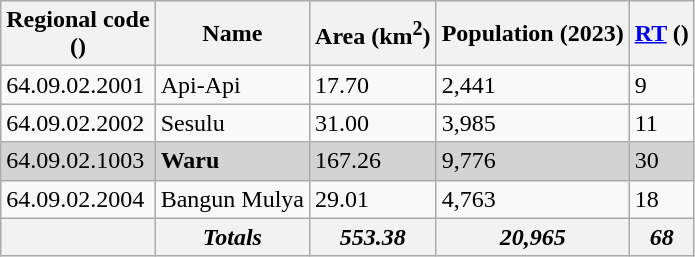<table class="wikitable sortable">
<tr>
<th>Regional code<br>()</th>
<th>Name</th>
<th>Area (km<sup>2</sup>)</th>
<th>Population (2023)</th>
<th><a href='#'>RT</a> ()</th>
</tr>
<tr>
<td>64.09.02.2001</td>
<td>Api-Api</td>
<td>17.70</td>
<td>2,441</td>
<td>9</td>
</tr>
<tr>
<td>64.09.02.2002</td>
<td>Sesulu</td>
<td>31.00</td>
<td>3,985</td>
<td>11</td>
</tr>
<tr style="background:lightgrey">
<td>64.09.02.1003</td>
<td><strong>Waru</strong></td>
<td>167.26</td>
<td>9,776</td>
<td>30</td>
</tr>
<tr>
<td>64.09.02.2004</td>
<td>Bangun Mulya</td>
<td>29.01</td>
<td>4,763</td>
<td>18</td>
</tr>
<tr>
<th></th>
<th><em>Totals</em></th>
<th><em>553.38</em></th>
<th><em>20,965</em></th>
<th><em>68</em></th>
</tr>
</table>
